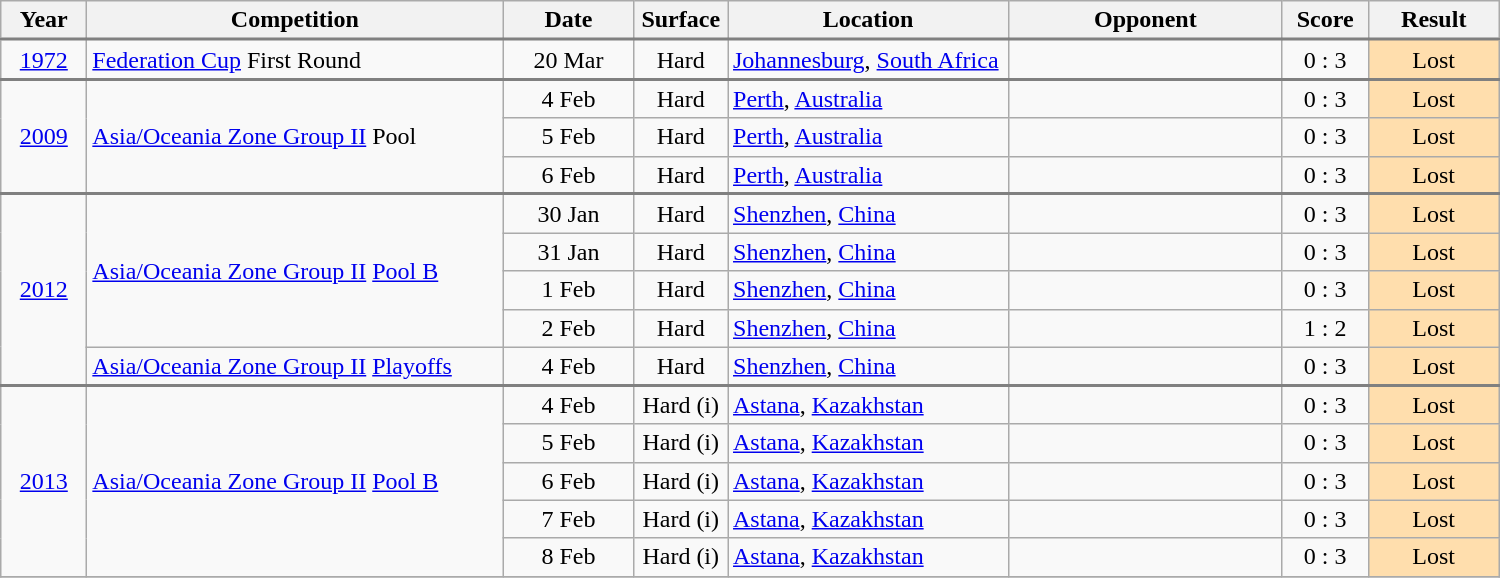<table class="wikitable">
<tr>
<th width="50">Year</th>
<th width="270">Competition</th>
<th width="80">Date</th>
<th width="55">Surface</th>
<th width="180">Location</th>
<th width="175">Opponent</th>
<th width="50">Score</th>
<th width="80">Result</th>
</tr>
<tr style="border-top:2px solid gray;">
<td align="center" rowspan="1"><a href='#'>1972</a></td>
<td rowspan="1"><a href='#'>Federation Cup</a> First Round</td>
<td align="center">20 Mar</td>
<td align="center">Hard</td>
<td><a href='#'>Johannesburg</a>, <a href='#'>South Africa</a></td>
<td></td>
<td align="center">0 : 3</td>
<td align="center" bgcolor="#FFDEAD">Lost</td>
</tr>
<tr style="border-top:2px solid gray;">
<td align="center" rowspan="3"><a href='#'>2009</a></td>
<td rowspan="3"><a href='#'>Asia/Oceania Zone Group II</a> Pool</td>
<td align="center">4 Feb</td>
<td align="center">Hard</td>
<td><a href='#'>Perth</a>, <a href='#'>Australia</a></td>
<td></td>
<td align="center">0 : 3</td>
<td align="center" bgcolor="#FFDEAD">Lost</td>
</tr>
<tr>
<td align="center">5 Feb</td>
<td align="center">Hard</td>
<td><a href='#'>Perth</a>, <a href='#'>Australia</a></td>
<td></td>
<td align="center">0 : 3</td>
<td align="center" bgcolor="#FFDEAD">Lost</td>
</tr>
<tr>
<td align="center">6 Feb</td>
<td align="center">Hard</td>
<td><a href='#'>Perth</a>, <a href='#'>Australia</a></td>
<td></td>
<td align="center">0 : 3</td>
<td align="center" bgcolor="#FFDEAD">Lost</td>
</tr>
<tr>
</tr>
<tr style="border-top:2px solid gray;">
<td align="center" rowspan="5"><a href='#'>2012</a></td>
<td rowspan="4"><a href='#'>Asia/Oceania Zone Group II</a> <a href='#'>Pool B</a></td>
<td align="center">30 Jan</td>
<td align="center">Hard</td>
<td><a href='#'>Shenzhen</a>, <a href='#'>China</a></td>
<td></td>
<td align="center">0 : 3</td>
<td align="center" bgcolor="#FFDEAD">Lost</td>
</tr>
<tr>
<td align="center">31 Jan</td>
<td align="center">Hard</td>
<td><a href='#'>Shenzhen</a>, <a href='#'>China</a></td>
<td></td>
<td align="center">0 : 3</td>
<td align="center" bgcolor="#FFDEAD">Lost</td>
</tr>
<tr>
<td align="center">1 Feb</td>
<td align="center">Hard</td>
<td><a href='#'>Shenzhen</a>, <a href='#'>China</a></td>
<td></td>
<td align="center">0 : 3</td>
<td align="center" bgcolor="#FFDEAD">Lost</td>
</tr>
<tr>
<td align="center">2 Feb</td>
<td align="center">Hard</td>
<td><a href='#'>Shenzhen</a>, <a href='#'>China</a></td>
<td></td>
<td align="center">1 : 2</td>
<td align="center" bgcolor="#FFDEAD">Lost</td>
</tr>
<tr>
<td rowspan="1"><a href='#'>Asia/Oceania Zone Group II</a> <a href='#'>Playoffs</a></td>
<td align="center">4 Feb</td>
<td align="center">Hard</td>
<td><a href='#'>Shenzhen</a>, <a href='#'>China</a></td>
<td></td>
<td align="center">0 : 3</td>
<td align="center" bgcolor="#FFDEAD">Lost</td>
</tr>
<tr>
</tr>
<tr style="border-top:2px solid gray;">
<td align="center" rowspan="5"><a href='#'>2013</a></td>
<td rowspan="5"><a href='#'>Asia/Oceania Zone Group II</a> <a href='#'>Pool B</a></td>
<td align="center">4 Feb</td>
<td align="center">Hard (i)</td>
<td><a href='#'>Astana</a>, <a href='#'>Kazakhstan</a></td>
<td></td>
<td align="center">0 : 3</td>
<td align="center" bgcolor="#FFDEAD">Lost</td>
</tr>
<tr>
<td align="center">5 Feb</td>
<td align="center">Hard (i)</td>
<td><a href='#'>Astana</a>, <a href='#'>Kazakhstan</a></td>
<td></td>
<td align="center">0 : 3</td>
<td align="center" bgcolor="#FFDEAD">Lost</td>
</tr>
<tr>
<td align="center">6 Feb</td>
<td align="center">Hard (i)</td>
<td><a href='#'>Astana</a>, <a href='#'>Kazakhstan</a></td>
<td></td>
<td align="center">0 : 3</td>
<td align="center" bgcolor="#FFDEAD">Lost</td>
</tr>
<tr>
<td align="center">7 Feb</td>
<td align="center">Hard (i)</td>
<td><a href='#'>Astana</a>, <a href='#'>Kazakhstan</a></td>
<td></td>
<td align="center">0 : 3</td>
<td align="center" bgcolor="#FFDEAD">Lost</td>
</tr>
<tr>
<td align="center">8 Feb</td>
<td align="center">Hard (i)</td>
<td><a href='#'>Astana</a>, <a href='#'>Kazakhstan</a></td>
<td></td>
<td align="center">0 : 3</td>
<td align="center" bgcolor="#FFDEAD">Lost</td>
</tr>
<tr>
</tr>
</table>
